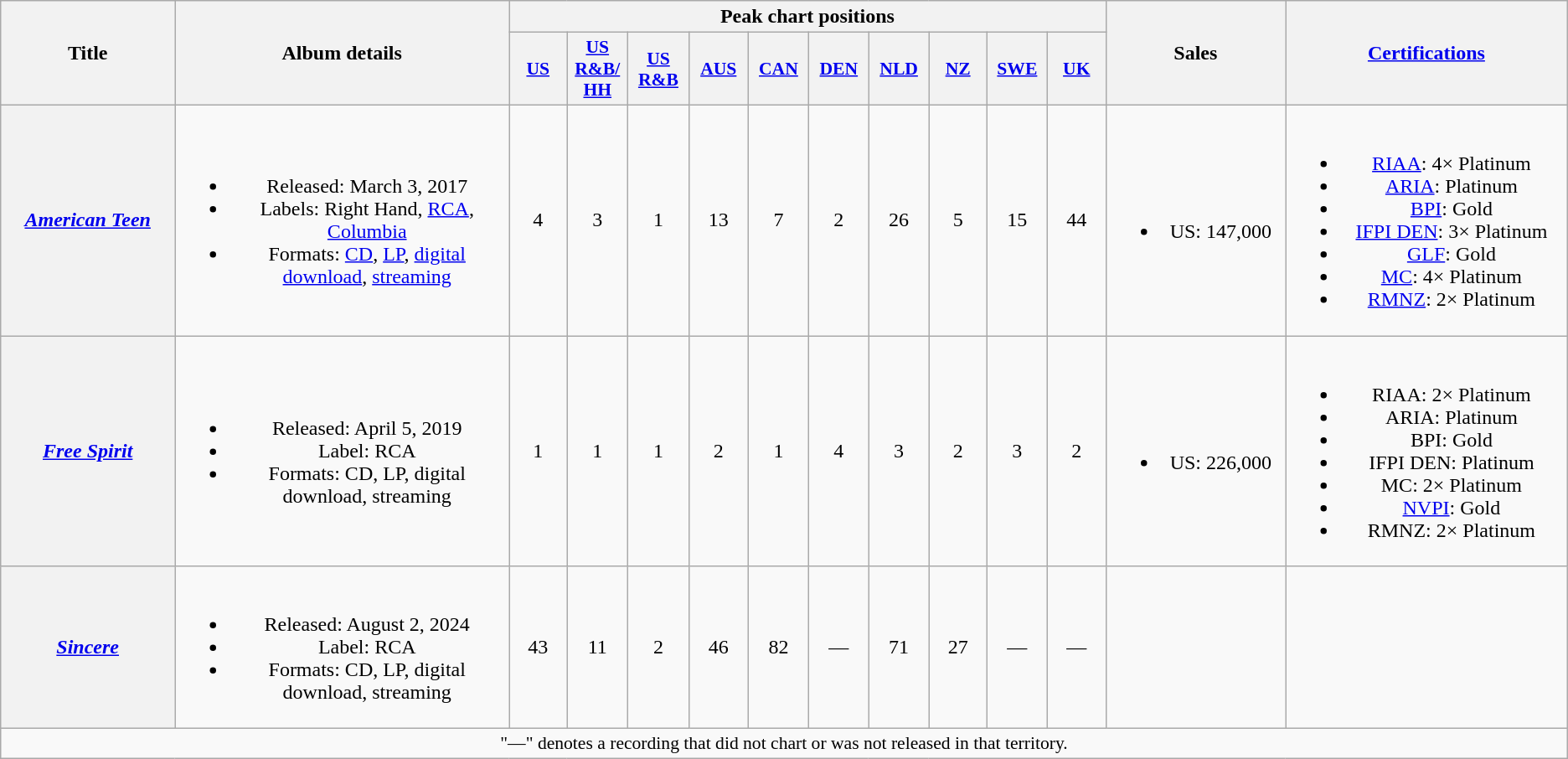<table class="wikitable plainrowheaders" style="text-align:center;">
<tr>
<th scope="col" rowspan="2" style="width:9em;">Title</th>
<th scope="col" rowspan="2" style="width:18em;">Album details</th>
<th scope="col" colspan="10">Peak chart positions</th>
<th scope="col" rowspan="2" style="width:9em;">Sales</th>
<th scope="col" rowspan="2" style="width:15em;"><a href='#'>Certifications</a></th>
</tr>
<tr>
<th scope="col" style="width:3em;font-size:90%;"><a href='#'>US</a><br></th>
<th scope="col" style="width:3em;font-size:90%;"><a href='#'>US<br>R&B/<br>HH</a><br></th>
<th scope="col" style="width:3em;font-size:90%;"><a href='#'>US R&B</a><br></th>
<th scope="col" style="width:3em;font-size:90%;"><a href='#'>AUS</a><br></th>
<th scope="col" style="width:3em;font-size:90%;"><a href='#'>CAN</a><br></th>
<th scope="col" style="width:3em;font-size:90%;"><a href='#'>DEN</a><br></th>
<th scope="col" style="width:3em;font-size:90%;"><a href='#'>NLD</a><br></th>
<th scope="col" style="width:3em;font-size:90%;"><a href='#'>NZ</a><br></th>
<th scope="col" style="width:3em;font-size:90%;"><a href='#'>SWE</a><br></th>
<th scope="col" style="width:3em;font-size:90%;"><a href='#'>UK</a><br></th>
</tr>
<tr>
<th scope="row"><em><a href='#'>American Teen</a></em></th>
<td><br><ul><li>Released: March 3, 2017</li><li>Labels: Right Hand, <a href='#'>RCA</a>, <a href='#'>Columbia</a></li><li>Formats: <a href='#'>CD</a>, <a href='#'>LP</a>, <a href='#'>digital download</a>, <a href='#'>streaming</a></li></ul></td>
<td>4</td>
<td>3</td>
<td>1</td>
<td>13</td>
<td>7</td>
<td>2</td>
<td>26</td>
<td>5</td>
<td>15</td>
<td>44</td>
<td><br><ul><li>US: 147,000</li></ul></td>
<td><br><ul><li><a href='#'>RIAA</a>: 4× Platinum</li><li><a href='#'>ARIA</a>: Platinum</li><li><a href='#'>BPI</a>: Gold</li><li><a href='#'>IFPI DEN</a>: 3× Platinum</li><li><a href='#'>GLF</a>: Gold</li><li><a href='#'>MC</a>: 4× Platinum</li><li><a href='#'>RMNZ</a>: 2× Platinum</li></ul></td>
</tr>
<tr>
<th scope="row"><em><a href='#'>Free Spirit</a></em></th>
<td><br><ul><li>Released: April 5, 2019</li><li>Label: RCA</li><li>Formats: CD, LP, digital download, streaming</li></ul></td>
<td>1</td>
<td>1</td>
<td>1</td>
<td>2</td>
<td>1</td>
<td>4</td>
<td>3</td>
<td>2</td>
<td>3</td>
<td>2</td>
<td><br><ul><li>US: 226,000</li></ul></td>
<td><br><ul><li>RIAA: 2× Platinum</li><li>ARIA: Platinum</li><li>BPI: Gold</li><li>IFPI DEN: Platinum</li><li>MC: 2× Platinum</li><li><a href='#'>NVPI</a>: Gold</li><li>RMNZ: 2× Platinum</li></ul></td>
</tr>
<tr>
<th scope="row"><em><a href='#'>Sincere</a></em></th>
<td><br><ul><li>Released: August 2, 2024</li><li>Label: RCA</li><li>Formats: CD, LP, digital download, streaming</li></ul></td>
<td>43</td>
<td>11</td>
<td>2</td>
<td>46</td>
<td>82</td>
<td>—</td>
<td>71</td>
<td>27</td>
<td>—</td>
<td>—</td>
<td></td>
<td></td>
</tr>
<tr>
<td colspan="15" style="font-size:90%;">"—" denotes a recording that did not chart or was not released in that territory.</td>
</tr>
</table>
